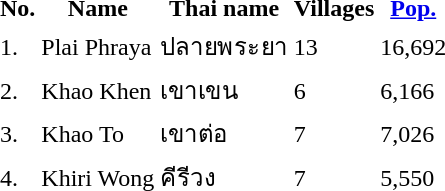<table>
<tr valign=top>
<td><br><table>
<tr>
<th>No.</th>
<th>Name</th>
<th>Thai name</th>
<th>Villages</th>
<th><a href='#'>Pop.</a></th>
<td>    </td>
</tr>
<tr>
<td>1.</td>
<td>Plai Phraya</td>
<td>ปลายพระยา</td>
<td>13</td>
<td>16,692</td>
</tr>
<tr>
<td>2.</td>
<td>Khao Khen</td>
<td>เขาเขน</td>
<td>6</td>
<td>6,166</td>
</tr>
<tr>
<td>3.</td>
<td>Khao To</td>
<td>เขาต่อ</td>
<td>7</td>
<td>7,026</td>
</tr>
<tr>
<td>4.</td>
<td>Khiri Wong</td>
<td>คีรีวง</td>
<td>7</td>
<td>5,550</td>
</tr>
</table>
</td>
<td> </td>
</tr>
</table>
